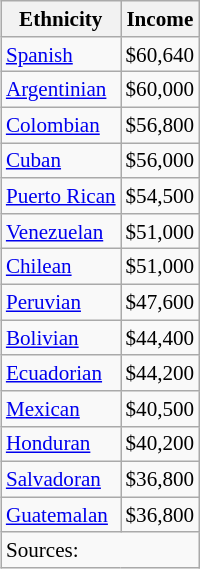<table class="wikitable sortable" style="float:right; margin-left:1em; font-size:88%">
<tr>
<th>Ethnicity</th>
<th>Income</th>
</tr>
<tr>
<td><a href='#'>Spanish</a></td>
<td style="text-align:right;">$60,640</td>
</tr>
<tr>
<td><a href='#'>Argentinian</a></td>
<td style="text-align:right;">$60,000</td>
</tr>
<tr>
<td><a href='#'>Colombian</a></td>
<td style="text-align:right;">$56,800</td>
</tr>
<tr>
<td><a href='#'>Cuban</a></td>
<td style="text-align:right;">$56,000</td>
</tr>
<tr>
<td><a href='#'>Puerto Rican</a></td>
<td style="text-align:right;">$54,500</td>
</tr>
<tr>
<td><a href='#'>Venezuelan</a></td>
<td style="text-align:right;">$51,000</td>
</tr>
<tr>
<td><a href='#'>Chilean</a></td>
<td style="text-align:right;">$51,000</td>
</tr>
<tr>
<td><a href='#'>Peruvian</a></td>
<td style="text-align:right;">$47,600</td>
</tr>
<tr>
<td><a href='#'>Bolivian</a></td>
<td style="text-align:right;">$44,400</td>
</tr>
<tr>
<td><a href='#'>Ecuadorian</a></td>
<td style="text-align:right;">$44,200</td>
</tr>
<tr>
<td><a href='#'>Mexican</a></td>
<td style="text-align:right;">$40,500</td>
</tr>
<tr>
<td><a href='#'>Honduran</a></td>
<td style="text-align:right;">$40,200</td>
</tr>
<tr>
<td><a href='#'>Salvadoran</a></td>
<td style="text-align:right;">$36,800</td>
</tr>
<tr>
<td><a href='#'>Guatemalan</a></td>
<td style="text-align:right;">$36,800</td>
</tr>
<tr class="sortbottom">
<td colspan=3>Sources:</td>
</tr>
</table>
